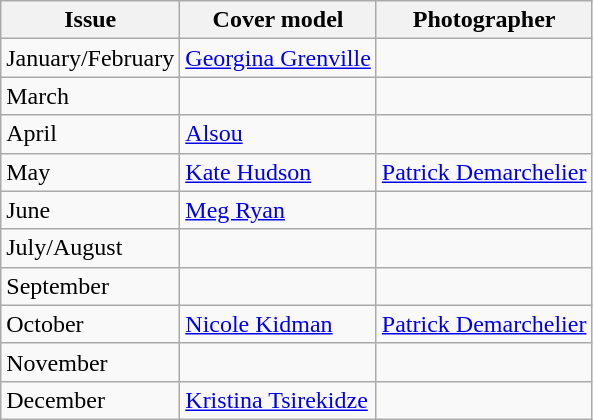<table class="sortable wikitable">
<tr>
<th>Issue</th>
<th>Cover model</th>
<th>Photographer</th>
</tr>
<tr>
<td>January/February</td>
<td><a href='#'>Georgina Grenville</a></td>
<td></td>
</tr>
<tr>
<td>March</td>
<td></td>
<td></td>
</tr>
<tr>
<td>April</td>
<td><a href='#'>Alsou</a></td>
<td></td>
</tr>
<tr>
<td>May</td>
<td><a href='#'>Kate Hudson</a></td>
<td><a href='#'>Patrick Demarchelier</a></td>
</tr>
<tr>
<td>June</td>
<td><a href='#'>Meg Ryan</a></td>
<td></td>
</tr>
<tr>
<td>July/August</td>
<td></td>
<td></td>
</tr>
<tr>
<td>September</td>
<td></td>
<td></td>
</tr>
<tr>
<td>October</td>
<td><a href='#'>Nicole Kidman</a></td>
<td><a href='#'>Patrick Demarchelier</a></td>
</tr>
<tr>
<td>November</td>
<td></td>
<td></td>
</tr>
<tr>
<td>December</td>
<td><a href='#'>Kristina Tsirekidze</a></td>
<td></td>
</tr>
</table>
